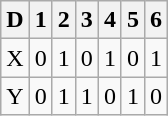<table class="wikitable">
<tr>
<th>D</th>
<th>1</th>
<th>2</th>
<th>3</th>
<th>4</th>
<th>5</th>
<th>6</th>
</tr>
<tr>
<td>X</td>
<td>0</td>
<td>1</td>
<td>0</td>
<td>1</td>
<td>0</td>
<td>1</td>
</tr>
<tr>
<td>Y</td>
<td>0</td>
<td>1</td>
<td>1</td>
<td>0</td>
<td>1</td>
<td>0</td>
</tr>
</table>
